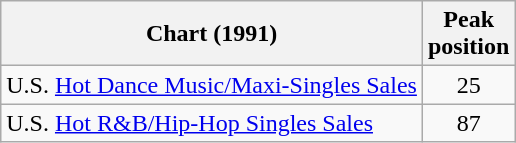<table class="wikitable">
<tr>
<th>Chart (1991)</th>
<th>Peak<br>position</th>
</tr>
<tr>
<td>U.S. <a href='#'>Hot Dance Music/Maxi-Singles Sales</a></td>
<td align="center">25</td>
</tr>
<tr>
<td>U.S. <a href='#'>Hot R&B/Hip-Hop Singles Sales</a></td>
<td align="center">87</td>
</tr>
</table>
